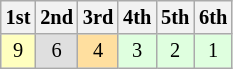<table class="wikitable" style="font-size: 85%; text-align: center;">
<tr>
<th>1st</th>
<th>2nd</th>
<th>3rd</th>
<th>4th</th>
<th>5th</th>
<th>6th</th>
</tr>
<tr>
<td style="background:#FFFFBF;">9</td>
<td style="background:#DFDFDF;">6</td>
<td style="background:#FFDF9F;">4</td>
<td style="background:#DFFFDF;">3</td>
<td style="background:#DFFFDF;">2</td>
<td style="background:#DFFFDF;">1</td>
</tr>
</table>
